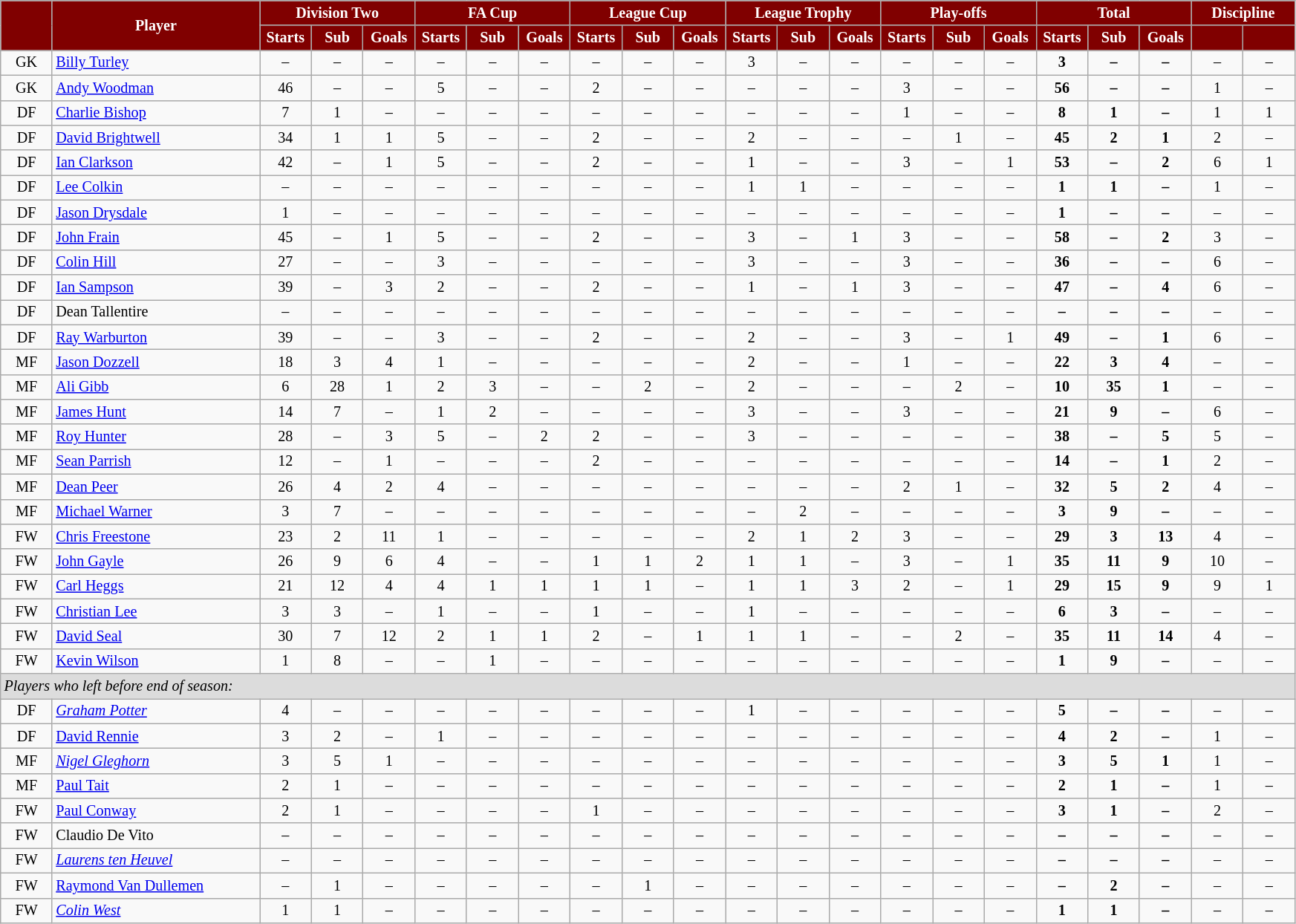<table class="wikitable"  style="text-align:center; font-size:84%; width:92%;">
<tr>
<th rowspan="2" style="background:maroon; color:white;  width: 4%"></th>
<th rowspan="2" style="background:maroon; color:white; ">Player</th>
<th colspan="3" style="background:maroon; color:white; ">Division Two</th>
<th colspan="3" style="background:maroon; color:white; ">FA Cup</th>
<th colspan="3" style="background:maroon; color:white; ">League Cup</th>
<th colspan="3" style="background:maroon; color:white; ">League Trophy</th>
<th colspan="3" style="background:maroon; color:white; ">Play-offs</th>
<th colspan="3" style="background:maroon; color:white; ">Total</th>
<th colspan="2" style="background:maroon; color:white; ">Discipline</th>
</tr>
<tr>
<th style="background:maroon; color:white;  width: 4%;">Starts</th>
<th style="background:maroon; color:white;  width: 4%;">Sub</th>
<th style="background:maroon; color:white;  width: 4%;">Goals</th>
<th style="background:maroon; color:white;  width: 4%;">Starts</th>
<th style="background:maroon; color:white;  width: 4%;">Sub</th>
<th style="background:maroon; color:white;  width: 4%;">Goals</th>
<th style="background:maroon; color:white;  width: 4%;">Starts</th>
<th style="background:maroon; color:white;  width: 4%;">Sub</th>
<th style="background:maroon; color:white;  width: 4%;">Goals</th>
<th style="background:maroon; color:white;  width: 4%;">Starts</th>
<th style="background:maroon; color:white;  width: 4%;">Sub</th>
<th style="background:maroon; color:white;  width: 4%;">Goals</th>
<th style="background:maroon; color:white;  width: 4%;">Starts</th>
<th style="background:maroon; color:white;  width: 4%;">Sub</th>
<th style="background:maroon; color:white;  width: 4%;">Goals</th>
<th style="background:maroon; color:white;  width: 4%;">Starts</th>
<th style="background:maroon; color:white;  width: 4%;">Sub</th>
<th style="background:maroon; color:white;  width: 4%;">Goals</th>
<th style="background:maroon; color:white;  width: 4%;"></th>
<th style="background:maroon; color:white;  width: 4%;"></th>
</tr>
<tr>
<td>GK</td>
<td style="text-align:left;"><a href='#'>Billy Turley</a></td>
<td>–</td>
<td>–</td>
<td>–</td>
<td>–</td>
<td>–</td>
<td>–</td>
<td>–</td>
<td>–</td>
<td>–</td>
<td>3</td>
<td>–</td>
<td>–</td>
<td>–</td>
<td>–</td>
<td>–</td>
<td><strong>3</strong></td>
<td><strong>–</strong></td>
<td><strong>–</strong></td>
<td>–</td>
<td>–</td>
</tr>
<tr>
<td>GK</td>
<td style="text-align:left;"><a href='#'>Andy Woodman</a></td>
<td>46</td>
<td>–</td>
<td>–</td>
<td>5</td>
<td>–</td>
<td>–</td>
<td>2</td>
<td>–</td>
<td>–</td>
<td>–</td>
<td>–</td>
<td>–</td>
<td>3</td>
<td>–</td>
<td>–</td>
<td><strong>56</strong></td>
<td><strong>–</strong></td>
<td><strong>–</strong></td>
<td>1</td>
<td>–</td>
</tr>
<tr>
<td>DF</td>
<td style="text-align:left;"><a href='#'>Charlie Bishop</a></td>
<td>7</td>
<td>1</td>
<td>–</td>
<td>–</td>
<td>–</td>
<td>–</td>
<td>–</td>
<td>–</td>
<td>–</td>
<td>–</td>
<td>–</td>
<td>–</td>
<td>1</td>
<td>–</td>
<td>–</td>
<td><strong>8</strong></td>
<td><strong>1</strong></td>
<td><strong>–</strong></td>
<td>1</td>
<td>1</td>
</tr>
<tr>
<td>DF</td>
<td style="text-align:left;"><a href='#'>David Brightwell</a></td>
<td>34</td>
<td>1</td>
<td>1</td>
<td>5</td>
<td>–</td>
<td>–</td>
<td>2</td>
<td>–</td>
<td>–</td>
<td>2</td>
<td>–</td>
<td>–</td>
<td>–</td>
<td>1</td>
<td>–</td>
<td><strong>45</strong></td>
<td><strong>2</strong></td>
<td><strong>1</strong></td>
<td>2</td>
<td>–</td>
</tr>
<tr>
<td>DF</td>
<td style="text-align:left;"><a href='#'>Ian Clarkson</a></td>
<td>42</td>
<td>–</td>
<td>1</td>
<td>5</td>
<td>–</td>
<td>–</td>
<td>2</td>
<td>–</td>
<td>–</td>
<td>1</td>
<td>–</td>
<td>–</td>
<td>3</td>
<td>–</td>
<td>1</td>
<td><strong>53</strong></td>
<td><strong>–</strong></td>
<td><strong>2</strong></td>
<td>6</td>
<td>1</td>
</tr>
<tr>
<td>DF</td>
<td style="text-align:left;"><a href='#'>Lee Colkin</a></td>
<td>–</td>
<td>–</td>
<td>–</td>
<td>–</td>
<td>–</td>
<td>–</td>
<td>–</td>
<td>–</td>
<td>–</td>
<td>1</td>
<td>1</td>
<td>–</td>
<td>–</td>
<td>–</td>
<td>–</td>
<td><strong>1</strong></td>
<td><strong>1</strong></td>
<td><strong>–</strong></td>
<td>1</td>
<td>–</td>
</tr>
<tr>
<td>DF</td>
<td style="text-align:left;"><a href='#'>Jason Drysdale</a></td>
<td>1</td>
<td>–</td>
<td>–</td>
<td>–</td>
<td>–</td>
<td>–</td>
<td>–</td>
<td>–</td>
<td>–</td>
<td>–</td>
<td>–</td>
<td>–</td>
<td>–</td>
<td>–</td>
<td>–</td>
<td><strong>1</strong></td>
<td><strong>–</strong></td>
<td><strong>–</strong></td>
<td>–</td>
<td>–</td>
</tr>
<tr>
<td>DF</td>
<td style="text-align:left;"><a href='#'>John Frain</a></td>
<td>45</td>
<td>–</td>
<td>1</td>
<td>5</td>
<td>–</td>
<td>–</td>
<td>2</td>
<td>–</td>
<td>–</td>
<td>3</td>
<td>–</td>
<td>1</td>
<td>3</td>
<td>–</td>
<td>–</td>
<td><strong>58</strong></td>
<td><strong>–</strong></td>
<td><strong>2</strong></td>
<td>3</td>
<td>–</td>
</tr>
<tr>
<td>DF</td>
<td style="text-align:left;"><a href='#'>Colin Hill</a></td>
<td>27</td>
<td>–</td>
<td>–</td>
<td>3</td>
<td>–</td>
<td>–</td>
<td>–</td>
<td>–</td>
<td>–</td>
<td>3</td>
<td>–</td>
<td>–</td>
<td>3</td>
<td>–</td>
<td>–</td>
<td><strong>36</strong></td>
<td><strong>–</strong></td>
<td><strong>–</strong></td>
<td>6</td>
<td>–</td>
</tr>
<tr>
<td>DF</td>
<td style="text-align:left;"><a href='#'>Ian Sampson</a></td>
<td>39</td>
<td>–</td>
<td>3</td>
<td>2</td>
<td>–</td>
<td>–</td>
<td>2</td>
<td>–</td>
<td>–</td>
<td>1</td>
<td>–</td>
<td>1</td>
<td>3</td>
<td>–</td>
<td>–</td>
<td><strong>47</strong></td>
<td><strong>–</strong></td>
<td><strong>4</strong></td>
<td>6</td>
<td>–</td>
</tr>
<tr>
<td>DF</td>
<td style="text-align:left;">Dean Tallentire</td>
<td>–</td>
<td>–</td>
<td>–</td>
<td>–</td>
<td>–</td>
<td>–</td>
<td>–</td>
<td>–</td>
<td>–</td>
<td>–</td>
<td>–</td>
<td>–</td>
<td>–</td>
<td>–</td>
<td>–</td>
<td><strong>–</strong></td>
<td><strong>–</strong></td>
<td><strong>–</strong></td>
<td>–</td>
<td>–</td>
</tr>
<tr>
<td>DF</td>
<td style="text-align:left;"><a href='#'>Ray Warburton</a></td>
<td>39</td>
<td>–</td>
<td>–</td>
<td>3</td>
<td>–</td>
<td>–</td>
<td>2</td>
<td>–</td>
<td>–</td>
<td>2</td>
<td>–</td>
<td>–</td>
<td>3</td>
<td>–</td>
<td>1</td>
<td><strong>49</strong></td>
<td><strong>–</strong></td>
<td><strong>1</strong></td>
<td>6</td>
<td>–</td>
</tr>
<tr>
<td>MF</td>
<td style="text-align:left;"><a href='#'>Jason Dozzell</a></td>
<td>18</td>
<td>3</td>
<td>4</td>
<td>1</td>
<td>–</td>
<td>–</td>
<td>–</td>
<td>–</td>
<td>–</td>
<td>2</td>
<td>–</td>
<td>–</td>
<td>1</td>
<td>–</td>
<td>–</td>
<td><strong>22</strong></td>
<td><strong>3</strong></td>
<td><strong>4</strong></td>
<td>–</td>
<td>–</td>
</tr>
<tr>
<td>MF</td>
<td style="text-align:left;"><a href='#'>Ali Gibb</a></td>
<td>6</td>
<td>28</td>
<td>1</td>
<td>2</td>
<td>3</td>
<td>–</td>
<td>–</td>
<td>2</td>
<td>–</td>
<td>2</td>
<td>–</td>
<td>–</td>
<td>–</td>
<td>2</td>
<td>–</td>
<td><strong>10</strong></td>
<td><strong>35</strong></td>
<td><strong>1</strong></td>
<td>–</td>
<td>–</td>
</tr>
<tr>
<td>MF</td>
<td style="text-align:left;"><a href='#'>James Hunt</a></td>
<td>14</td>
<td>7</td>
<td>–</td>
<td>1</td>
<td>2</td>
<td>–</td>
<td>–</td>
<td>–</td>
<td>–</td>
<td>3</td>
<td>–</td>
<td>–</td>
<td>3</td>
<td>–</td>
<td>–</td>
<td><strong>21</strong></td>
<td><strong>9</strong></td>
<td><strong>–</strong></td>
<td>6</td>
<td>–</td>
</tr>
<tr>
<td>MF</td>
<td style="text-align:left;"><a href='#'>Roy Hunter</a></td>
<td>28</td>
<td>–</td>
<td>3</td>
<td>5</td>
<td>–</td>
<td>2</td>
<td>2</td>
<td>–</td>
<td>–</td>
<td>3</td>
<td>–</td>
<td>–</td>
<td>–</td>
<td>–</td>
<td>–</td>
<td><strong>38</strong></td>
<td><strong>–</strong></td>
<td><strong>5</strong></td>
<td>5</td>
<td>–</td>
</tr>
<tr>
<td>MF</td>
<td style="text-align:left;"><a href='#'>Sean Parrish</a></td>
<td>12</td>
<td>–</td>
<td>1</td>
<td>–</td>
<td>–</td>
<td>–</td>
<td>2</td>
<td>–</td>
<td>–</td>
<td>–</td>
<td>–</td>
<td>–</td>
<td>–</td>
<td>–</td>
<td>–</td>
<td><strong>14</strong></td>
<td><strong>–</strong></td>
<td><strong>1</strong></td>
<td>2</td>
<td>–</td>
</tr>
<tr>
<td>MF</td>
<td style="text-align:left;"><a href='#'>Dean Peer</a></td>
<td>26</td>
<td>4</td>
<td>2</td>
<td>4</td>
<td>–</td>
<td>–</td>
<td>–</td>
<td>–</td>
<td>–</td>
<td>–</td>
<td>–</td>
<td>–</td>
<td>2</td>
<td>1</td>
<td>–</td>
<td><strong>32</strong></td>
<td><strong>5</strong></td>
<td><strong>2</strong></td>
<td>4</td>
<td>–</td>
</tr>
<tr>
<td>MF</td>
<td style="text-align:left;"><a href='#'>Michael Warner</a></td>
<td>3</td>
<td>7</td>
<td>–</td>
<td>–</td>
<td>–</td>
<td>–</td>
<td>–</td>
<td>–</td>
<td>–</td>
<td>–</td>
<td>2</td>
<td>–</td>
<td>–</td>
<td>–</td>
<td>–</td>
<td><strong>3</strong></td>
<td><strong>9</strong></td>
<td><strong>–</strong></td>
<td>–</td>
<td>–</td>
</tr>
<tr>
<td>FW</td>
<td style="text-align:left;"><a href='#'>Chris Freestone</a></td>
<td>23</td>
<td>2</td>
<td>11</td>
<td>1</td>
<td>–</td>
<td>–</td>
<td>–</td>
<td>–</td>
<td>–</td>
<td>2</td>
<td>1</td>
<td>2</td>
<td>3</td>
<td>–</td>
<td>–</td>
<td><strong>29</strong></td>
<td><strong>3</strong></td>
<td><strong>13</strong></td>
<td>4</td>
<td>–</td>
</tr>
<tr>
<td>FW</td>
<td style="text-align:left;"><a href='#'>John Gayle</a></td>
<td>26</td>
<td>9</td>
<td>6</td>
<td>4</td>
<td>–</td>
<td>–</td>
<td>1</td>
<td>1</td>
<td>2</td>
<td>1</td>
<td>1</td>
<td>–</td>
<td>3</td>
<td>–</td>
<td>1</td>
<td><strong>35</strong></td>
<td><strong>11</strong></td>
<td><strong>9</strong></td>
<td>10</td>
<td>–</td>
</tr>
<tr>
<td>FW</td>
<td style="text-align:left;"><a href='#'>Carl Heggs</a></td>
<td>21</td>
<td>12</td>
<td>4</td>
<td>4</td>
<td>1</td>
<td>1</td>
<td>1</td>
<td>1</td>
<td>–</td>
<td>1</td>
<td>1</td>
<td>3</td>
<td>2</td>
<td>–</td>
<td>1</td>
<td><strong>29</strong></td>
<td><strong>15</strong></td>
<td><strong>9</strong></td>
<td>9</td>
<td>1</td>
</tr>
<tr>
<td>FW</td>
<td style="text-align:left;"><a href='#'>Christian Lee</a></td>
<td>3</td>
<td>3</td>
<td>–</td>
<td>1</td>
<td>–</td>
<td>–</td>
<td>1</td>
<td>–</td>
<td>–</td>
<td>1</td>
<td>–</td>
<td>–</td>
<td>–</td>
<td>–</td>
<td>–</td>
<td><strong>6</strong></td>
<td><strong>3</strong></td>
<td><strong>–</strong></td>
<td>–</td>
<td>–</td>
</tr>
<tr>
<td>FW</td>
<td style="text-align:left;"><a href='#'>David Seal</a></td>
<td>30</td>
<td>7</td>
<td>12</td>
<td>2</td>
<td>1</td>
<td>1</td>
<td>2</td>
<td>–</td>
<td>1</td>
<td>1</td>
<td>1</td>
<td>–</td>
<td>–</td>
<td>2</td>
<td>–</td>
<td><strong>35</strong></td>
<td><strong>11</strong></td>
<td><strong>14</strong></td>
<td>4</td>
<td>–</td>
</tr>
<tr>
<td>FW</td>
<td style="text-align:left;"><a href='#'>Kevin Wilson</a></td>
<td>1</td>
<td>8</td>
<td>–</td>
<td>–</td>
<td>1</td>
<td>–</td>
<td>–</td>
<td>–</td>
<td>–</td>
<td>–</td>
<td>–</td>
<td>–</td>
<td>–</td>
<td>–</td>
<td>–</td>
<td><strong>1</strong></td>
<td><strong>9</strong></td>
<td><strong>–</strong></td>
<td>–</td>
<td>–</td>
</tr>
<tr>
<td colspan="22" style="background:#dcdcdc; text-align:left;"><em>Players who left before end of season:</em></td>
</tr>
<tr>
<td>DF</td>
<td style="text-align:left;"><em><a href='#'>Graham Potter</a></em></td>
<td>4</td>
<td>–</td>
<td>–</td>
<td>–</td>
<td>–</td>
<td>–</td>
<td>–</td>
<td>–</td>
<td>–</td>
<td>1</td>
<td>–</td>
<td>–</td>
<td>–</td>
<td>–</td>
<td>–</td>
<td><strong>5</strong></td>
<td><strong>–</strong></td>
<td><strong>–</strong></td>
<td>–</td>
<td>–</td>
</tr>
<tr>
<td>DF</td>
<td style="text-align:left;"><a href='#'>David Rennie</a></td>
<td>3</td>
<td>2</td>
<td>–</td>
<td>1</td>
<td>–</td>
<td>–</td>
<td>–</td>
<td>–</td>
<td>–</td>
<td>–</td>
<td>–</td>
<td>–</td>
<td>–</td>
<td>–</td>
<td>–</td>
<td><strong>4</strong></td>
<td><strong>2</strong></td>
<td><strong>–</strong></td>
<td>1</td>
<td>–</td>
</tr>
<tr>
<td>MF</td>
<td style="text-align:left;"><em><a href='#'>Nigel Gleghorn</a></em></td>
<td>3</td>
<td>5</td>
<td>1</td>
<td>–</td>
<td>–</td>
<td>–</td>
<td>–</td>
<td>–</td>
<td>–</td>
<td>–</td>
<td>–</td>
<td>–</td>
<td>–</td>
<td>–</td>
<td>–</td>
<td><strong>3</strong></td>
<td><strong>5</strong></td>
<td><strong>1</strong></td>
<td>1</td>
<td>–</td>
</tr>
<tr>
<td>MF</td>
<td style="text-align:left;"><a href='#'>Paul Tait</a></td>
<td>2</td>
<td>1</td>
<td>–</td>
<td>–</td>
<td>–</td>
<td>–</td>
<td>–</td>
<td>–</td>
<td>–</td>
<td>–</td>
<td>–</td>
<td>–</td>
<td>–</td>
<td>–</td>
<td>–</td>
<td><strong>2</strong></td>
<td><strong>1</strong></td>
<td><strong>–</strong></td>
<td>1</td>
<td>–</td>
</tr>
<tr>
<td>FW</td>
<td style="text-align:left;"><a href='#'>Paul Conway</a></td>
<td>2</td>
<td>1</td>
<td>–</td>
<td>–</td>
<td>–</td>
<td>–</td>
<td>1</td>
<td>–</td>
<td>–</td>
<td>–</td>
<td>–</td>
<td>–</td>
<td>–</td>
<td>–</td>
<td>–</td>
<td><strong>3</strong></td>
<td><strong>1</strong></td>
<td><strong>–</strong></td>
<td>2</td>
<td>–</td>
</tr>
<tr>
<td>FW</td>
<td style="text-align:left;">Claudio De Vito</td>
<td>–</td>
<td>–</td>
<td>–</td>
<td>–</td>
<td>–</td>
<td>–</td>
<td>–</td>
<td>–</td>
<td>–</td>
<td>–</td>
<td>–</td>
<td>–</td>
<td>–</td>
<td>–</td>
<td>–</td>
<td><strong>–</strong></td>
<td><strong>–</strong></td>
<td><strong>–</strong></td>
<td>–</td>
<td>–</td>
</tr>
<tr>
<td>FW</td>
<td style="text-align:left;"><em><a href='#'>Laurens ten Heuvel</a></em></td>
<td>–</td>
<td>–</td>
<td>–</td>
<td>–</td>
<td>–</td>
<td>–</td>
<td>–</td>
<td>–</td>
<td>–</td>
<td>–</td>
<td>–</td>
<td>–</td>
<td>–</td>
<td>–</td>
<td>–</td>
<td><strong>–</strong></td>
<td><strong>–</strong></td>
<td><strong>–</strong></td>
<td>–</td>
<td>–</td>
</tr>
<tr>
<td>FW</td>
<td style="text-align:left;"><a href='#'>Raymond Van Dullemen</a></td>
<td>–</td>
<td>1</td>
<td>–</td>
<td>–</td>
<td>–</td>
<td>–</td>
<td>–</td>
<td>1</td>
<td>–</td>
<td>–</td>
<td>–</td>
<td>–</td>
<td>–</td>
<td>–</td>
<td>–</td>
<td><strong>–</strong></td>
<td><strong>2</strong></td>
<td><strong>–</strong></td>
<td>–</td>
<td>–</td>
</tr>
<tr>
<td>FW</td>
<td style="text-align:left;"><em><a href='#'>Colin West</a></em></td>
<td>1</td>
<td>1</td>
<td>–</td>
<td>–</td>
<td>–</td>
<td>–</td>
<td>–</td>
<td>–</td>
<td>–</td>
<td>–</td>
<td>–</td>
<td>–</td>
<td>–</td>
<td>–</td>
<td>–</td>
<td><strong>1</strong></td>
<td><strong>1</strong></td>
<td><strong>–</strong></td>
<td>–</td>
<td>–</td>
</tr>
</table>
